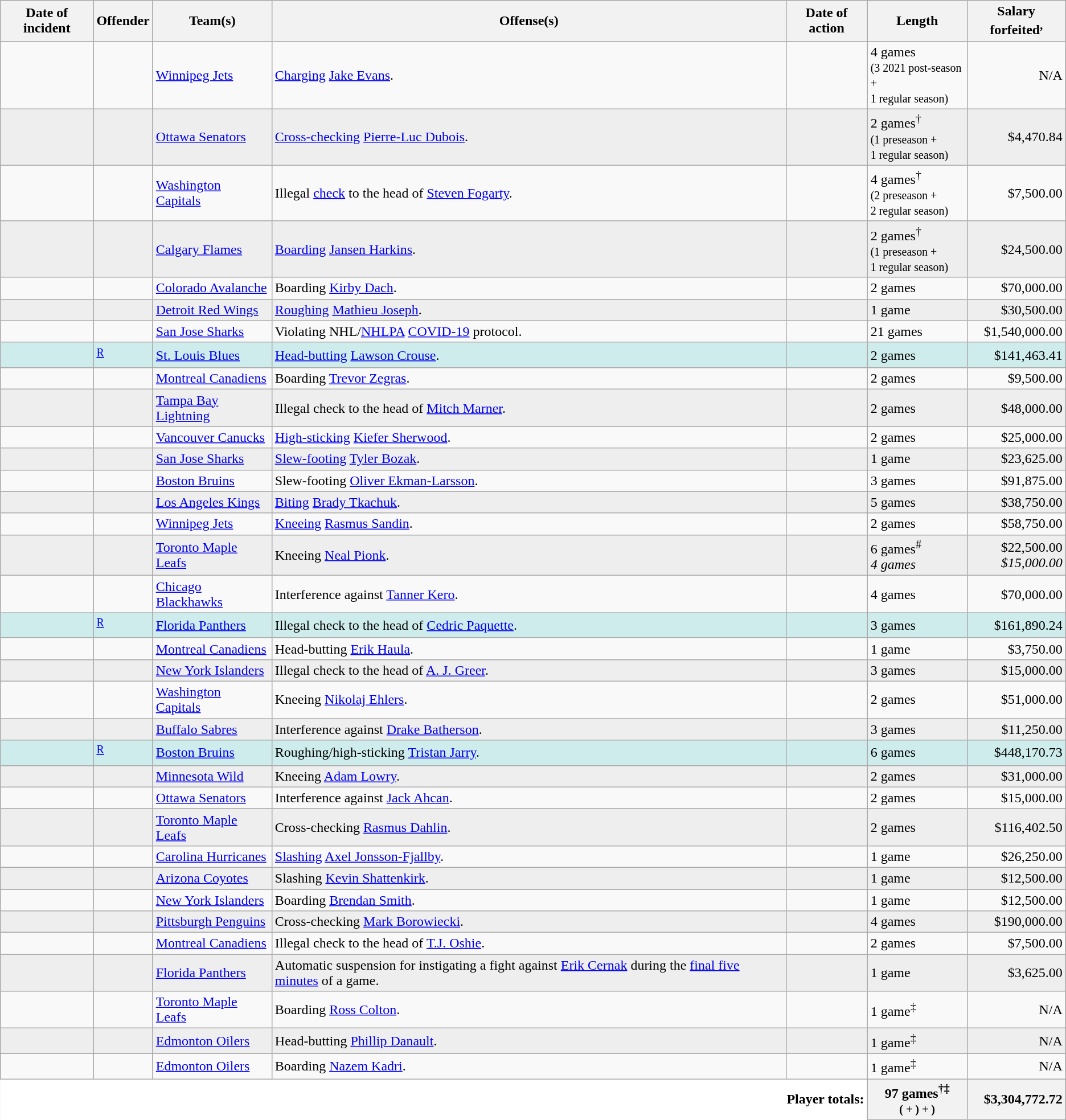<table class="wikitable sortable" style="border:0;">
<tr>
<th>Date of incident</th>
<th>Offender</th>
<th>Team(s)</th>
<th>Offense(s)</th>
<th>Date of action</th>
<th>Length</th>
<th>Salary forfeited<sup>,</sup></th>
</tr>
<tr>
<td></td>
<td></td>
<td><a href='#'>Winnipeg Jets</a></td>
<td><a href='#'>Charging</a> <a href='#'>Jake Evans</a>.</td>
<td></td>
<td data-sort-value="4">4 games <br> <small>(3 2021 post-season +<br>1 regular season)</small></td>
<td style="text-align:right;" data-sort-value="0">N/A</td>
</tr>
<tr bgcolor="eeeeee">
<td></td>
<td></td>
<td><a href='#'>Ottawa Senators</a></td>
<td><a href='#'>Cross-checking</a> <a href='#'>Pierre-Luc Dubois</a>.</td>
<td></td>
<td data-sort-value="2">2 games<sup>†</sup> <br> <small>(1 preseason +<br>1 regular season)</small></td>
<td style="text-align:right;" data-sort-value="447084">$4,470.84</td>
</tr>
<tr>
<td></td>
<td></td>
<td><a href='#'>Washington Capitals</a></td>
<td>Illegal <a href='#'>check</a> to the head of <a href='#'>Steven Fogarty</a>.</td>
<td></td>
<td data-sort-value="4">4 games<sup>†</sup> <br> <small>(2 preseason +<br>2 regular season)</small></td>
<td style="text-align:right;" data-sort-value="750000">$7,500.00</td>
</tr>
<tr bgcolor="eeeeee">
<td></td>
<td></td>
<td><a href='#'>Calgary Flames</a></td>
<td><a href='#'>Boarding</a> <a href='#'>Jansen Harkins</a>.</td>
<td></td>
<td data-sort-value="2">2 games<sup>†</sup> <br> <small>(1 preseason +<br>1 regular season)</small></td>
<td style="text-align:right;" data-sort-value="2450000">$24,500.00</td>
</tr>
<tr>
<td></td>
<td></td>
<td><a href='#'>Colorado Avalanche</a></td>
<td>Boarding <a href='#'>Kirby Dach</a>.</td>
<td></td>
<td data-sort-value="2">2 games</td>
<td style="text-align:right;" data-sort-value="7000000">$70,000.00</td>
</tr>
<tr bgcolor="eeeeee">
<td></td>
<td></td>
<td><a href='#'>Detroit Red Wings</a></td>
<td><a href='#'>Roughing</a> <a href='#'>Mathieu Joseph</a>.</td>
<td></td>
<td data-sort-value="1">1 game</td>
<td style="text-align:right;" data-sort-value="3050000">$30,500.00</td>
</tr>
<tr>
<td></td>
<td></td>
<td><a href='#'>San Jose Sharks</a></td>
<td>Violating NHL/<a href='#'>NHLPA</a> <a href='#'>COVID-19</a> protocol.</td>
<td></td>
<td data-sort-value="21">21 games</td>
<td style="text-align:right;" data-sort-value="154000000">$1,540,000.00</td>
</tr>
<tr bgcolor="#CFECEC">
<td></td>
<td><sup><a href='#'>R</a></sup></td>
<td><a href='#'>St. Louis Blues</a></td>
<td><a href='#'>Head-butting</a> <a href='#'>Lawson Crouse</a>.</td>
<td></td>
<td data-sort-value="2">2 games</td>
<td style="text-align:right;" data-sort-value="14146341">$141,463.41</td>
</tr>
<tr>
<td></td>
<td></td>
<td><a href='#'>Montreal Canadiens</a></td>
<td>Boarding <a href='#'>Trevor Zegras</a>.</td>
<td></td>
<td data-sort-value="2">2 games</td>
<td style="text-align:right;" data-sort-value="950000">$9,500.00</td>
</tr>
<tr bgcolor="eeeeee">
<td></td>
<td></td>
<td><a href='#'>Tampa Bay Lightning</a></td>
<td>Illegal check to the head of <a href='#'>Mitch Marner</a>.</td>
<td></td>
<td data-sort-value="2">2 games</td>
<td style="text-align:right;" data-sort-value="4800000">$48,000.00</td>
</tr>
<tr>
<td></td>
<td></td>
<td><a href='#'>Vancouver Canucks</a></td>
<td><a href='#'>High-sticking</a> <a href='#'>Kiefer Sherwood</a>.</td>
<td></td>
<td data-sort-value="2">2 games</td>
<td style="text-align:right;" data-sort-value="2500000">$25,000.00</td>
</tr>
<tr bgcolor="eeeeee">
<td></td>
<td></td>
<td><a href='#'>San Jose Sharks</a></td>
<td><a href='#'>Slew-footing</a> <a href='#'>Tyler Bozak</a>.</td>
<td></td>
<td data-sort-value="1">1 game</td>
<td style="text-align:right;" data-sort-value="2362500">$23,625.00</td>
</tr>
<tr>
<td></td>
<td></td>
<td><a href='#'>Boston Bruins</a></td>
<td>Slew-footing <a href='#'>Oliver Ekman-Larsson</a>.</td>
<td></td>
<td data-sort-value="3">3 games</td>
<td style="text-align:right;" data-sort-value="9187500">$91,875.00</td>
</tr>
<tr bgcolor="eeeeee">
<td></td>
<td></td>
<td><a href='#'>Los Angeles Kings</a></td>
<td><a href='#'>Biting</a> <a href='#'>Brady Tkachuk</a>.</td>
<td></td>
<td data-sort-value="5">5 games</td>
<td style="text-align:right;" data-sort-value="3875000">$38,750.00</td>
</tr>
<tr>
<td></td>
<td></td>
<td><a href='#'>Winnipeg Jets</a></td>
<td><a href='#'>Kneeing</a> <a href='#'>Rasmus Sandin</a>.</td>
<td></td>
<td data-sort-value="2">2 games</td>
<td style="text-align:right;" data-sort-value="5875000">$58,750.00</td>
</tr>
<tr bgcolor="eeeeee">
<td></td>
<td></td>
<td><a href='#'>Toronto Maple Leafs</a></td>
<td>Kneeing <a href='#'>Neal Pionk</a>.</td>
<td><br><em></em></td>
<td data-sort-value="4">6 games<sup>#</sup><br><em>4 games</em></td>
<td style="text-align:right;" data-sort-value="1500000">$22,500.00<br><em>$15,000.00</em></td>
</tr>
<tr>
<td></td>
<td></td>
<td><a href='#'>Chicago Blackhawks</a></td>
<td>Interference against <a href='#'>Tanner Kero</a>.</td>
<td></td>
<td data-sort-value="4">4 games</td>
<td style="text-align:right;" data-sort-value="7000000">$70,000.00</td>
</tr>
<tr bgcolor="#CFECEC">
<td></td>
<td><sup><a href='#'>R</a></sup></td>
<td><a href='#'>Florida Panthers</a></td>
<td>Illegal check to the head of <a href='#'>Cedric Paquette</a>.</td>
<td></td>
<td data-sort-value="3">3 games</td>
<td style="text-align:right;" data-sort-value="16189024">$161,890.24</td>
</tr>
<tr>
<td></td>
<td></td>
<td><a href='#'>Montreal Canadiens</a></td>
<td>Head-butting <a href='#'>Erik Haula</a>.</td>
<td></td>
<td data-sort-value="1">1 game</td>
<td style="text-align:right;" data-sort-value="375000">$3,750.00</td>
</tr>
<tr bgcolor="eeeeee">
<td></td>
<td></td>
<td><a href='#'>New York Islanders</a></td>
<td>Illegal check to the head of <a href='#'>A. J. Greer</a>.</td>
<td></td>
<td data-sort-value="3">3 games</td>
<td style="text-align:right;" data-sort-value="1500000">$15,000.00</td>
</tr>
<tr>
<td></td>
<td></td>
<td><a href='#'>Washington Capitals</a></td>
<td>Kneeing <a href='#'>Nikolaj Ehlers</a>.</td>
<td></td>
<td data-sort-value="2">2 games</td>
<td style="text-align:right;" data-sort-value="5100000">$51,000.00</td>
</tr>
<tr bgcolor="eeeeee">
<td></td>
<td></td>
<td><a href='#'>Buffalo Sabres</a></td>
<td>Interference against <a href='#'>Drake Batherson</a>.</td>
<td></td>
<td data-sort-value="3">3 games</td>
<td style="text-align:right;" data-sort-value="1125000">$11,250.00</td>
</tr>
<tr bgcolor="#CFECEC">
<td></td>
<td><sup><a href='#'>R</a></sup></td>
<td><a href='#'>Boston Bruins</a></td>
<td>Roughing/high-sticking <a href='#'>Tristan Jarry</a>.</td>
<td></td>
<td data-sort-value="6">6 games</td>
<td style="text-align:right;" data-sort-value="44817072">$448,170.73</td>
</tr>
<tr bgcolor="eeeeee">
<td></td>
<td></td>
<td><a href='#'>Minnesota Wild</a></td>
<td>Kneeing <a href='#'>Adam Lowry</a>.</td>
<td></td>
<td data-sort-value="2">2 games</td>
<td style="text-align:right;" data-sort-value="3100000">$31,000.00</td>
</tr>
<tr>
<td></td>
<td></td>
<td><a href='#'>Ottawa Senators</a></td>
<td>Interference against <a href='#'>Jack Ahcan</a>.</td>
<td></td>
<td data-sort-value="2">2 games</td>
<td style="text-align:right;" data-sort-value="1500000">$15,000.00</td>
</tr>
<tr bgcolor="eeeeee">
<td></td>
<td></td>
<td><a href='#'>Toronto Maple Leafs</a></td>
<td>Cross-checking <a href='#'>Rasmus Dahlin</a>.</td>
<td></td>
<td data-sort-value="2">2 games</td>
<td style="text-align:right;" data-sort-value="11640250">$116,402.50</td>
</tr>
<tr>
<td></td>
<td></td>
<td><a href='#'>Carolina Hurricanes</a></td>
<td><a href='#'>Slashing</a> <a href='#'>Axel Jonsson-Fjallby</a>.</td>
<td></td>
<td data-sort-value="1">1 game</td>
<td style="text-align:right;" data-sort-value="2625000">$26,250.00</td>
</tr>
<tr bgcolor="eeeeee">
<td></td>
<td></td>
<td><a href='#'>Arizona Coyotes</a></td>
<td>Slashing <a href='#'>Kevin Shattenkirk</a>.</td>
<td></td>
<td data-sort-value="1">1 game</td>
<td style="text-align:right;" data-sort-value="1250000">$12,500.00</td>
</tr>
<tr>
<td></td>
<td></td>
<td><a href='#'>New York Islanders</a></td>
<td>Boarding <a href='#'>Brendan Smith</a>.</td>
<td></td>
<td data-sort-value="1">1 game</td>
<td style="text-align:right;" data-sort-value="1250000">$12,500.00</td>
</tr>
<tr bgcolor="eeeeee">
<td></td>
<td></td>
<td><a href='#'>Pittsburgh Penguins</a></td>
<td>Cross-checking <a href='#'>Mark Borowiecki</a>.</td>
<td></td>
<td data-sort-value="4">4 games</td>
<td style="text-align:right;" data-sort-value="19000000">$190,000.00</td>
</tr>
<tr>
<td></td>
<td></td>
<td><a href='#'>Montreal Canadiens</a></td>
<td>Illegal check to the head of <a href='#'>T.J. Oshie</a>.</td>
<td></td>
<td data-sort-value="2">2 games</td>
<td style="text-align:right;" data-sort-value="750000">$7,500.00</td>
</tr>
<tr bgcolor="eeeeee">
<td></td>
<td></td>
<td><a href='#'>Florida Panthers</a></td>
<td>Automatic suspension for instigating a fight against <a href='#'>Erik Cernak</a> during the <a href='#'>final five minutes</a> of a game.</td>
<td></td>
<td data-sort-value="1">1 game</td>
<td style="text-align:right;" data-sort-value="362500">$3,625.00</td>
</tr>
<tr>
<td></td>
<td></td>
<td><a href='#'>Toronto Maple Leafs</a></td>
<td>Boarding <a href='#'>Ross Colton</a>.</td>
<td></td>
<td data-sort-value="1">1 game<sup>‡</sup></td>
<td style="text-align:right;" data-sort-value="NA">N/A</td>
</tr>
<tr bgcolor="eeeeee">
<td></td>
<td></td>
<td><a href='#'>Edmonton Oilers</a></td>
<td>Head-butting <a href='#'>Phillip Danault</a>.</td>
<td></td>
<td data-sort-value="1">1 game<sup>‡</sup></td>
<td style="text-align:right;" data-sort-value="NA">N/A</td>
</tr>
<tr>
<td></td>
<td></td>
<td><a href='#'>Edmonton Oilers</a></td>
<td>Boarding <a href='#'>Nazem Kadri</a>.</td>
<td></td>
<td data-sort-value="1">1 game<sup>‡</sup></td>
<td style="text-align:right;" data-sort-value="NA">N/A</td>
</tr>
<tr>
<th colspan="5" style="text-align:right; border:0; background:#fff;">Player totals:</th>
<th>97 games<sup>†‡</sup><br><small>( + ) + )</small></th>
<th style="text-align:right;">$3,304,772.72</th>
</tr>
</table>
